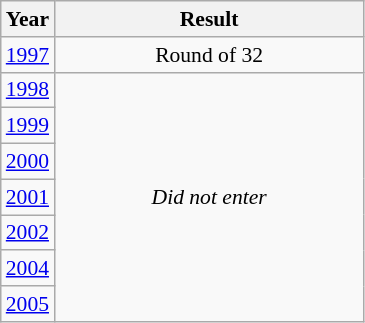<table class="wikitable" style="text-align: center; font-size:90%">
<tr>
<th>Year</th>
<th style="width:200px">Result</th>
</tr>
<tr>
<td> <a href='#'>1997</a></td>
<td>Round of 32</td>
</tr>
<tr>
<td> <a href='#'>1998</a></td>
<td rowspan="7"><em>Did not enter</em></td>
</tr>
<tr>
<td> <a href='#'>1999</a></td>
</tr>
<tr>
<td> <a href='#'>2000</a></td>
</tr>
<tr>
<td> <a href='#'>2001</a></td>
</tr>
<tr>
<td> <a href='#'>2002</a></td>
</tr>
<tr>
<td> <a href='#'>2004</a></td>
</tr>
<tr>
<td> <a href='#'>2005</a></td>
</tr>
</table>
